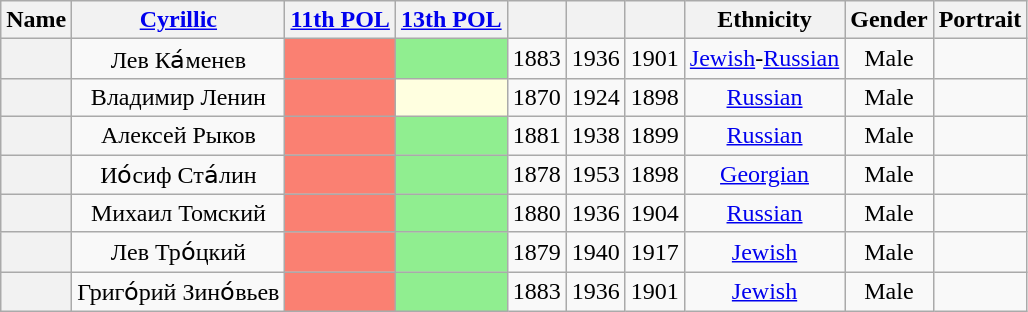<table class="wikitable sortable" style=text-align:center>
<tr>
<th scope="col">Name</th>
<th scope="col" class="unsortable"><a href='#'>Cyrillic</a></th>
<th scope="col"><a href='#'>11th POL</a></th>
<th scope="col"><a href='#'>13th POL</a></th>
<th scope="col"></th>
<th scope="col"></th>
<th scope="col"></th>
<th scope="col">Ethnicity</th>
<th scope="col">Gender</th>
<th scope="col" class="unsortable">Portrait</th>
</tr>
<tr>
<th align="center" scope="row" style="font-weight:normal;"></th>
<td>Лев Ка́менев</td>
<td bgcolor = Salmon></td>
<td bgcolor = LightGreen></td>
<td>1883</td>
<td>1936</td>
<td>1901</td>
<td><a href='#'>Jewish</a>-<a href='#'>Russian</a><br></td>
<td>Male</td>
<td></td>
</tr>
<tr>
<th align="center" scope="row" style="font-weight:normal;"></th>
<td>Владимир Ленин</td>
<td bgcolor = Salmon></td>
<td bgcolor = LightYellow></td>
<td>1870</td>
<td>1924</td>
<td>1898</td>
<td><a href='#'>Russian</a></td>
<td>Male</td>
<td></td>
</tr>
<tr>
<th align="center" scope="row" style="font-weight:normal;"></th>
<td>Алексей Рыков</td>
<td bgcolor = Salmon></td>
<td bgcolor = LightGreen></td>
<td>1881</td>
<td>1938</td>
<td>1899</td>
<td><a href='#'>Russian</a></td>
<td>Male</td>
<td></td>
</tr>
<tr>
<th align="center" scope="row" style="font-weight:normal;"></th>
<td>Ио́сиф Ста́лин</td>
<td bgcolor = Salmon></td>
<td bgcolor = LightGreen></td>
<td>1878</td>
<td>1953</td>
<td>1898</td>
<td><a href='#'>Georgian</a></td>
<td>Male</td>
<td></td>
</tr>
<tr>
<th align="center" scope="row" style="font-weight:normal;"></th>
<td>Михаил Томский</td>
<td bgcolor = Salmon></td>
<td bgcolor = LightGreen></td>
<td>1880</td>
<td>1936</td>
<td>1904</td>
<td><a href='#'>Russian</a></td>
<td>Male</td>
<td></td>
</tr>
<tr>
<th align="center" scope="row" style="font-weight:normal;"></th>
<td>Лев Тро́цкий</td>
<td bgcolor = Salmon></td>
<td bgcolor = LightGreen></td>
<td>1879</td>
<td>1940</td>
<td>1917</td>
<td><a href='#'>Jewish</a></td>
<td>Male</td>
<td></td>
</tr>
<tr>
<th align="center" scope="row" style="font-weight:normal;"></th>
<td>Григо́рий Зино́вьев</td>
<td bgcolor = Salmon></td>
<td bgcolor = LightGreen></td>
<td>1883</td>
<td>1936</td>
<td>1901</td>
<td><a href='#'>Jewish</a></td>
<td>Male</td>
<td></td>
</tr>
</table>
